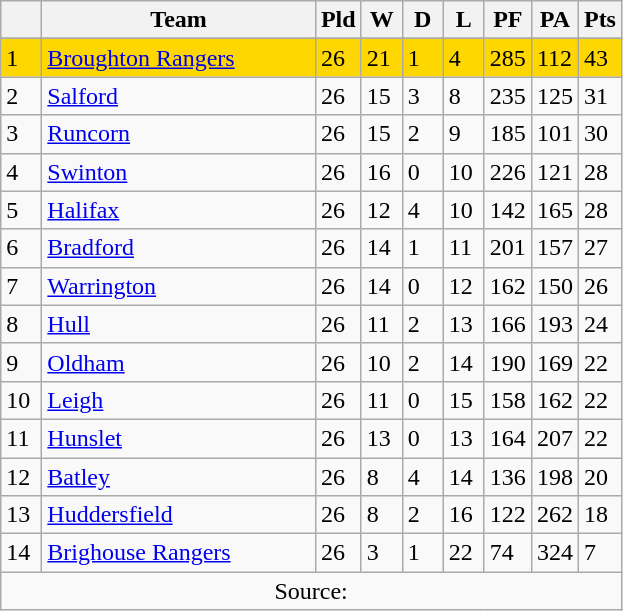<table class="wikitable" style="text-align:center;">
<tr>
<th width=20 abbr="Position"></th>
<th width=175>Team</th>
<th width=20 abbr="Played">Pld</th>
<th width=20 abbr="Won">W</th>
<th width=20 abbr="Drawn">D</th>
<th width=20 abbr="Lost">L</th>
<th width=20 abbr="Points for">PF</th>
<th width=20 abbr="Points against">PA</th>
<th width=20 abbr="Points">Pts</th>
</tr>
<tr>
</tr>
<tr align=left style="background:#FFD700;">
<td>1</td>
<td> <a href='#'>Broughton Rangers</a></td>
<td>26</td>
<td>21</td>
<td>1</td>
<td>4</td>
<td>285</td>
<td>112</td>
<td>43</td>
</tr>
<tr align=left style="background:">
<td>2</td>
<td> <a href='#'>Salford</a></td>
<td>26</td>
<td>15</td>
<td>3</td>
<td>8</td>
<td>235</td>
<td>125</td>
<td>31</td>
</tr>
<tr align=left style="background:">
<td>3</td>
<td> <a href='#'>Runcorn</a></td>
<td>26</td>
<td>15</td>
<td>2</td>
<td>9</td>
<td>185</td>
<td>101</td>
<td>30</td>
</tr>
<tr align=left style="background:">
<td>4</td>
<td> <a href='#'>Swinton</a></td>
<td>26</td>
<td>16</td>
<td>0</td>
<td>10</td>
<td>226</td>
<td>121</td>
<td>28</td>
</tr>
<tr align=left style="background:">
<td>5</td>
<td> <a href='#'>Halifax</a></td>
<td>26</td>
<td>12</td>
<td>4</td>
<td>10</td>
<td>142</td>
<td>165</td>
<td>28</td>
</tr>
<tr align=left style="background:">
<td>6</td>
<td> <a href='#'>Bradford</a></td>
<td>26</td>
<td>14</td>
<td>1</td>
<td>11</td>
<td>201</td>
<td>157</td>
<td>27</td>
</tr>
<tr align=left style="background:">
<td>7</td>
<td> <a href='#'>Warrington</a></td>
<td>26</td>
<td>14</td>
<td>0</td>
<td>12</td>
<td>162</td>
<td>150</td>
<td>26</td>
</tr>
<tr align=left style="background:">
<td>8</td>
<td> <a href='#'>Hull</a></td>
<td>26</td>
<td>11</td>
<td>2</td>
<td>13</td>
<td>166</td>
<td>193</td>
<td>24</td>
</tr>
<tr align=left style="background:">
<td>9</td>
<td> <a href='#'>Oldham</a></td>
<td>26</td>
<td>10</td>
<td>2</td>
<td>14</td>
<td>190</td>
<td>169</td>
<td>22</td>
</tr>
<tr align=left style="background:">
<td>10</td>
<td> <a href='#'>Leigh</a></td>
<td>26</td>
<td>11</td>
<td>0</td>
<td>15</td>
<td>158</td>
<td>162</td>
<td>22</td>
</tr>
<tr align=left style="background:">
<td>11</td>
<td> <a href='#'>Hunslet</a></td>
<td>26</td>
<td>13</td>
<td>0</td>
<td>13</td>
<td>164</td>
<td>207</td>
<td>22</td>
</tr>
<tr align=left style="background:">
<td>12</td>
<td> <a href='#'>Batley</a></td>
<td>26</td>
<td>8</td>
<td>4</td>
<td>14</td>
<td>136</td>
<td>198</td>
<td>20</td>
</tr>
<tr align=left style="background:">
<td>13</td>
<td> <a href='#'>Huddersfield</a></td>
<td>26</td>
<td>8</td>
<td>2</td>
<td>16</td>
<td>122</td>
<td>262</td>
<td>18</td>
</tr>
<tr align=left style="background:">
<td>14</td>
<td> <a href='#'>Brighouse Rangers</a></td>
<td>26</td>
<td>3</td>
<td>1</td>
<td>22</td>
<td>74</td>
<td>324</td>
<td>7</td>
</tr>
<tr>
<td colspan=9>Source:</td>
</tr>
</table>
